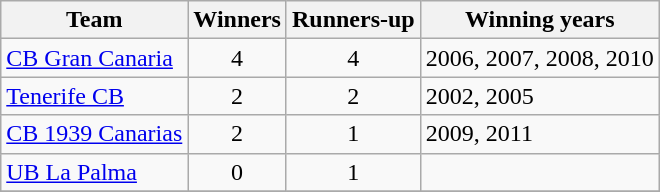<table class="wikitable">
<tr>
<th>Team</th>
<th>Winners</th>
<th>Runners-up</th>
<th>Winning years</th>
</tr>
<tr>
<td><a href='#'>CB Gran Canaria</a></td>
<td style="text-align:center;">4</td>
<td style="text-align:center;">4</td>
<td>2006, 2007, 2008, 2010</td>
</tr>
<tr>
<td><a href='#'>Tenerife CB</a></td>
<td style="text-align:center;">2</td>
<td style="text-align:center;">2</td>
<td>2002, 2005</td>
</tr>
<tr>
<td><a href='#'>CB 1939 Canarias</a></td>
<td style="text-align:center;">2</td>
<td style="text-align:center;">1</td>
<td>2009, 2011</td>
</tr>
<tr>
<td><a href='#'>UB La Palma</a></td>
<td style="text-align:center;">0</td>
<td style="text-align:center;">1</td>
<td></td>
</tr>
<tr>
</tr>
</table>
